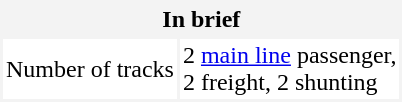<table border="0" cellpadding="2" cellspacing="2" align="left" style="margin-right:1em; background:#f3f3f3;">
<tr>
<th colspan="2">In brief</th>
</tr>
<tr bgcolor="#FFFFFF">
<td>Number of tracks</td>
<td>2 <a href='#'>main line</a> passenger,<br>2 freight, 2 shunting<br></td>
</tr>
</table>
